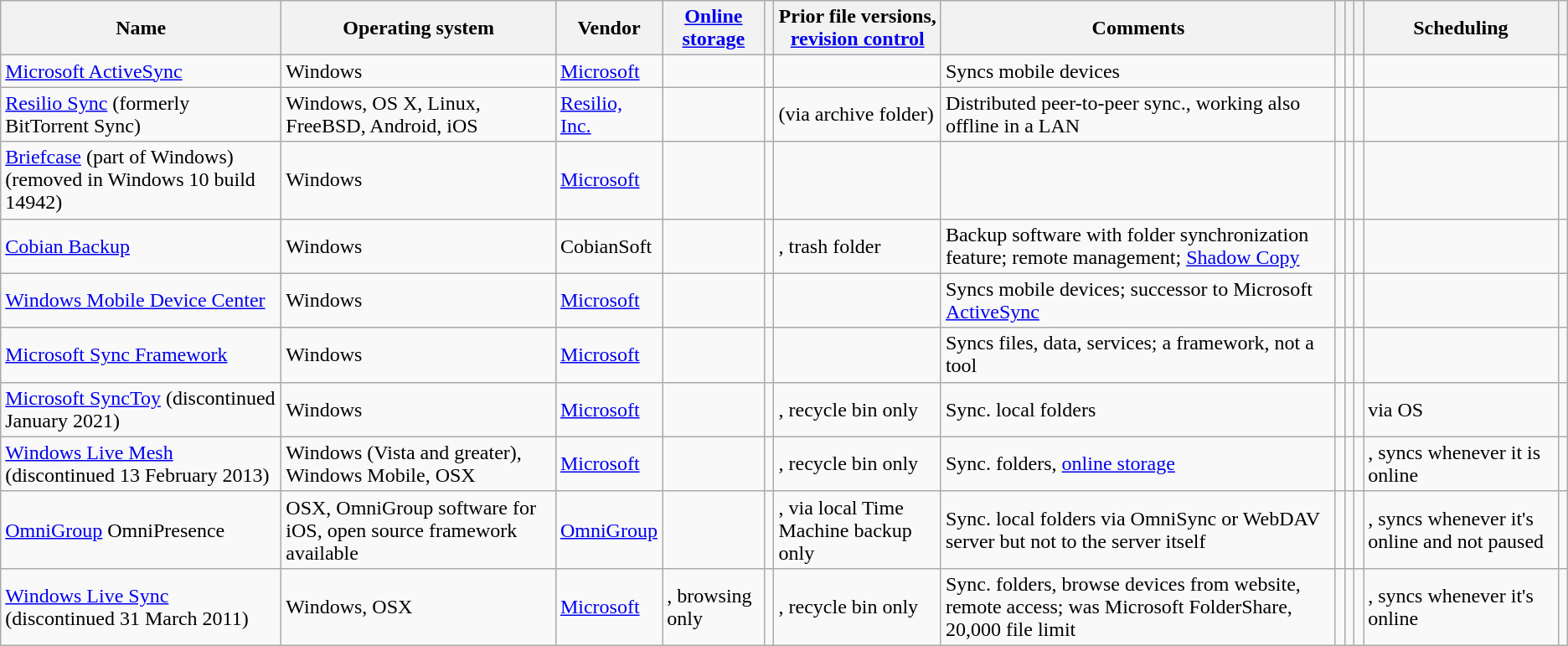<table class="wikitable sortable sort-under">
<tr>
<th>Name</th>
<th>Operating system</th>
<th>Vendor</th>
<th><a href='#'>Online storage</a></th>
<th></th>
<th>Prior file versions, <a href='#'>revision control</a></th>
<th>Comments</th>
<th></th>
<th></th>
<th></th>
<th>Scheduling</th>
<th></th>
</tr>
<tr>
<td><a href='#'>Microsoft ActiveSync</a></td>
<td>Windows</td>
<td><a href='#'>Microsoft</a></td>
<td></td>
<td></td>
<td></td>
<td>Syncs mobile devices</td>
<td></td>
<td></td>
<td></td>
<td></td>
<td></td>
</tr>
<tr>
<td><a href='#'>Resilio Sync</a> (formerly BitTorrent Sync)</td>
<td>Windows, OS X, Linux, FreeBSD, Android, iOS</td>
<td><a href='#'>Resilio, Inc.</a></td>
<td></td>
<td></td>
<td> (via archive folder)</td>
<td>Distributed peer-to-peer sync., working also offline in a LAN</td>
<td></td>
<td></td>
<td></td>
<td></td>
<td></td>
</tr>
<tr>
<td><a href='#'>Briefcase</a> (part of Windows) (removed in Windows 10 build 14942)</td>
<td>Windows</td>
<td><a href='#'>Microsoft</a></td>
<td></td>
<td></td>
<td></td>
<td></td>
<td></td>
<td></td>
<td></td>
<td></td>
<td></td>
</tr>
<tr>
<td><a href='#'>Cobian Backup</a></td>
<td>Windows</td>
<td>CobianSoft</td>
<td></td>
<td></td>
<td>, trash folder</td>
<td>Backup software with folder synchronization feature; remote management; <a href='#'>Shadow Copy</a></td>
<td></td>
<td></td>
<td></td>
<td></td>
<td></td>
</tr>
<tr>
<td><a href='#'>Windows Mobile Device Center</a></td>
<td>Windows</td>
<td><a href='#'>Microsoft</a></td>
<td></td>
<td></td>
<td></td>
<td>Syncs mobile devices; successor to Microsoft <a href='#'>ActiveSync</a></td>
<td></td>
<td></td>
<td></td>
<td></td>
<td></td>
</tr>
<tr>
<td><a href='#'>Microsoft Sync Framework</a></td>
<td>Windows</td>
<td><a href='#'>Microsoft</a></td>
<td></td>
<td></td>
<td></td>
<td>Syncs files, data, services; a framework, not a tool</td>
<td></td>
<td></td>
<td></td>
<td></td>
<td></td>
</tr>
<tr>
<td><a href='#'>Microsoft SyncToy</a> (discontinued  January 2021)</td>
<td>Windows</td>
<td><a href='#'>Microsoft</a></td>
<td></td>
<td></td>
<td>, recycle bin only</td>
<td>Sync. local folders</td>
<td></td>
<td></td>
<td></td>
<td>via OS</td>
<td></td>
</tr>
<tr>
<td><a href='#'>Windows Live Mesh</a> (discontinued 13 February 2013)</td>
<td>Windows (Vista and greater), Windows Mobile, OSX</td>
<td><a href='#'>Microsoft</a></td>
<td></td>
<td></td>
<td>, recycle bin only</td>
<td>Sync. folders, <a href='#'>online storage</a></td>
<td></td>
<td></td>
<td></td>
<td>, syncs whenever it is online</td>
<td></td>
</tr>
<tr>
<td><a href='#'>OmniGroup</a> OmniPresence</td>
<td>OSX, OmniGroup software for iOS, open source framework available</td>
<td><a href='#'>OmniGroup</a></td>
<td></td>
<td></td>
<td>, via local Time Machine backup only</td>
<td>Sync. local folders via OmniSync or WebDAV server but not to the server itself</td>
<td></td>
<td></td>
<td></td>
<td>, syncs whenever it's online and not paused</td>
<td></td>
</tr>
<tr>
<td><a href='#'>Windows Live Sync</a> (discontinued 31 March 2011)</td>
<td>Windows, OSX</td>
<td><a href='#'>Microsoft</a></td>
<td>, browsing only</td>
<td></td>
<td>, recycle bin only</td>
<td>Sync. folders, browse devices from website, remote access; was Microsoft FolderShare, 20,000 file limit</td>
<td></td>
<td></td>
<td></td>
<td>, syncs whenever it's online</td>
<td></td>
</tr>
</table>
